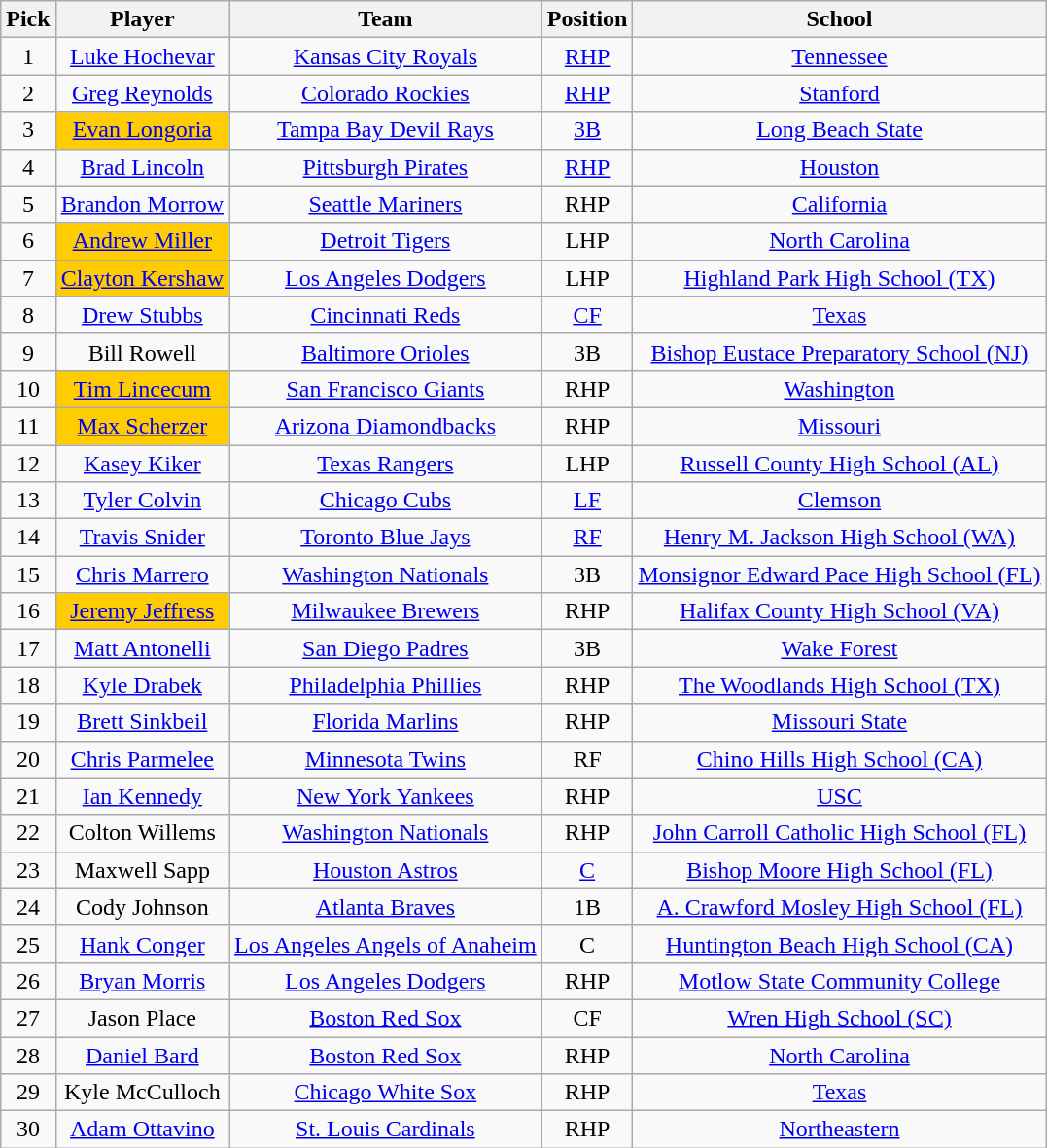<table class="wikitable sortable" style="text-align:center">
<tr>
<th>Pick</th>
<th>Player</th>
<th>Team</th>
<th>Position</th>
<th>School</th>
</tr>
<tr>
<td>1</td>
<td><a href='#'>Luke Hochevar</a></td>
<td><a href='#'>Kansas City Royals</a></td>
<td><a href='#'>RHP</a></td>
<td><a href='#'>Tennessee</a></td>
</tr>
<tr>
<td>2</td>
<td><a href='#'>Greg Reynolds</a></td>
<td><a href='#'>Colorado Rockies</a></td>
<td><a href='#'>RHP</a></td>
<td><a href='#'>Stanford</a></td>
</tr>
<tr>
<td>3</td>
<td bgcolor="#FFCC00"><a href='#'>Evan Longoria</a></td>
<td><a href='#'>Tampa Bay Devil Rays</a></td>
<td><a href='#'>3B</a></td>
<td><a href='#'>Long Beach State</a></td>
</tr>
<tr>
<td>4</td>
<td><a href='#'>Brad Lincoln</a></td>
<td><a href='#'>Pittsburgh Pirates</a></td>
<td><a href='#'>RHP</a></td>
<td><a href='#'>Houston</a></td>
</tr>
<tr>
<td>5</td>
<td><a href='#'>Brandon Morrow</a></td>
<td><a href='#'>Seattle Mariners</a></td>
<td>RHP</td>
<td><a href='#'>California</a></td>
</tr>
<tr>
<td>6</td>
<td bgcolor="#FFCC00"><a href='#'>Andrew Miller</a></td>
<td><a href='#'>Detroit Tigers</a></td>
<td>LHP</td>
<td><a href='#'>North Carolina</a></td>
</tr>
<tr>
<td>7</td>
<td bgcolor="#FFCC00"><a href='#'>Clayton Kershaw</a></td>
<td><a href='#'>Los Angeles Dodgers</a></td>
<td>LHP</td>
<td><a href='#'>Highland Park High School (TX)</a></td>
</tr>
<tr>
<td>8</td>
<td><a href='#'>Drew Stubbs</a></td>
<td><a href='#'>Cincinnati Reds</a></td>
<td><a href='#'>CF</a></td>
<td><a href='#'>Texas</a></td>
</tr>
<tr>
<td>9</td>
<td>Bill Rowell</td>
<td><a href='#'>Baltimore Orioles</a></td>
<td>3B</td>
<td><a href='#'>Bishop Eustace Preparatory School (NJ)</a></td>
</tr>
<tr>
<td>10</td>
<td bgcolor="#FFCC00"><a href='#'>Tim Lincecum</a></td>
<td><a href='#'>San Francisco Giants</a></td>
<td>RHP</td>
<td><a href='#'>Washington</a></td>
</tr>
<tr>
<td>11</td>
<td bgcolor="#FFCC00"><a href='#'>Max Scherzer</a></td>
<td><a href='#'>Arizona Diamondbacks</a></td>
<td>RHP</td>
<td><a href='#'>Missouri</a></td>
</tr>
<tr>
<td>12</td>
<td><a href='#'>Kasey Kiker</a></td>
<td><a href='#'>Texas Rangers</a></td>
<td>LHP</td>
<td><a href='#'>Russell County High School (AL)</a></td>
</tr>
<tr>
<td>13</td>
<td><a href='#'>Tyler Colvin</a></td>
<td><a href='#'>Chicago Cubs</a></td>
<td><a href='#'>LF</a></td>
<td><a href='#'>Clemson</a></td>
</tr>
<tr>
<td>14</td>
<td><a href='#'>Travis Snider</a></td>
<td><a href='#'>Toronto Blue Jays</a></td>
<td><a href='#'>RF</a></td>
<td><a href='#'>Henry M. Jackson High School (WA)</a></td>
</tr>
<tr>
<td>15</td>
<td><a href='#'>Chris Marrero</a></td>
<td><a href='#'>Washington Nationals</a></td>
<td>3B</td>
<td><a href='#'>Monsignor Edward Pace High School (FL)</a></td>
</tr>
<tr>
<td>16</td>
<td bgcolor="#FFCC00"><a href='#'>Jeremy Jeffress</a></td>
<td><a href='#'>Milwaukee Brewers</a></td>
<td>RHP</td>
<td><a href='#'>Halifax County High School (VA)</a></td>
</tr>
<tr>
<td>17</td>
<td><a href='#'>Matt Antonelli</a></td>
<td><a href='#'>San Diego Padres</a></td>
<td>3B</td>
<td><a href='#'>Wake Forest</a></td>
</tr>
<tr>
<td>18</td>
<td><a href='#'>Kyle Drabek</a></td>
<td><a href='#'>Philadelphia Phillies</a></td>
<td>RHP</td>
<td><a href='#'>The Woodlands High School (TX)</a></td>
</tr>
<tr>
<td>19</td>
<td><a href='#'>Brett Sinkbeil</a></td>
<td><a href='#'>Florida Marlins</a></td>
<td>RHP</td>
<td><a href='#'>Missouri State</a></td>
</tr>
<tr>
<td>20</td>
<td><a href='#'>Chris Parmelee</a></td>
<td><a href='#'>Minnesota Twins</a></td>
<td>RF</td>
<td><a href='#'>Chino Hills High School (CA)</a></td>
</tr>
<tr>
<td>21</td>
<td><a href='#'>Ian Kennedy</a></td>
<td><a href='#'>New York Yankees</a></td>
<td>RHP</td>
<td><a href='#'>USC</a></td>
</tr>
<tr>
<td>22</td>
<td>Colton Willems</td>
<td><a href='#'>Washington Nationals</a></td>
<td>RHP</td>
<td><a href='#'>John Carroll Catholic High School (FL)</a></td>
</tr>
<tr>
<td>23</td>
<td>Maxwell Sapp</td>
<td><a href='#'>Houston Astros</a></td>
<td><a href='#'>C</a></td>
<td><a href='#'>Bishop Moore High School (FL)</a></td>
</tr>
<tr>
<td>24</td>
<td>Cody Johnson</td>
<td><a href='#'>Atlanta Braves</a></td>
<td>1B</td>
<td><a href='#'>A. Crawford Mosley High School (FL)</a></td>
</tr>
<tr>
<td>25</td>
<td><a href='#'>Hank Conger</a></td>
<td><a href='#'>Los Angeles Angels of Anaheim</a></td>
<td>C</td>
<td><a href='#'>Huntington Beach High School (CA)</a></td>
</tr>
<tr>
<td>26</td>
<td><a href='#'>Bryan Morris</a></td>
<td><a href='#'>Los Angeles Dodgers</a></td>
<td>RHP</td>
<td><a href='#'>Motlow State Community College</a></td>
</tr>
<tr>
<td>27</td>
<td>Jason Place</td>
<td><a href='#'>Boston Red Sox</a></td>
<td>CF</td>
<td><a href='#'>Wren High School (SC)</a></td>
</tr>
<tr>
<td>28</td>
<td><a href='#'>Daniel Bard</a></td>
<td><a href='#'>Boston Red Sox</a></td>
<td>RHP</td>
<td><a href='#'>North Carolina</a></td>
</tr>
<tr>
<td>29</td>
<td>Kyle McCulloch</td>
<td><a href='#'>Chicago White Sox</a></td>
<td>RHP</td>
<td><a href='#'>Texas</a></td>
</tr>
<tr>
<td>30</td>
<td><a href='#'>Adam Ottavino</a></td>
<td><a href='#'>St. Louis Cardinals</a></td>
<td>RHP</td>
<td><a href='#'>Northeastern</a></td>
</tr>
</table>
